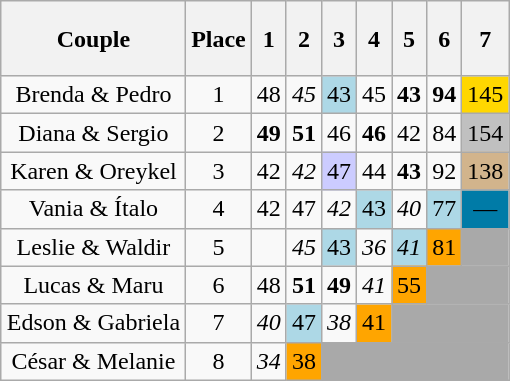<table class="wikitable sortable" style="margin:auto; text-align:center; white-space:nowrap; width:20%;">
<tr style="height:50px">
<th>Couple</th>
<th>Place</th>
<th>1</th>
<th>2</th>
<th>3</th>
<th>4</th>
<th>5</th>
<th>6</th>
<th>7</th>
</tr>
<tr>
<td>Brenda & Pedro</td>
<td>1</td>
<td>48</td>
<td><span><em>45</em></span></td>
<td style="background:lightblue;">43</td>
<td>45</td>
<td><span><strong>43</strong></span></td>
<td><span><strong>94</strong></span></td>
<td style="background:gold;">145</td>
</tr>
<tr>
<td>Diana & Sergio</td>
<td>2</td>
<td><span><strong>49</strong></span></td>
<td><span><strong>51</strong></span></td>
<td>46</td>
<td><span><strong>46</strong></span></td>
<td>42</td>
<td>84</td>
<td style="background:silver;">154</td>
</tr>
<tr>
<td>Karen & Oreykel</td>
<td>3</td>
<td>42</td>
<td><span><em>42</em></span></td>
<td style="background:#CCCCFF;">47</td>
<td>44</td>
<td><span><strong>43</strong></span></td>
<td>92</td>
<td style="background:tan;">138</td>
</tr>
<tr>
<td>Vania & Ítalo</td>
<td>4</td>
<td>42</td>
<td>47</td>
<td><span><em>42</em></span></td>
<td style="background:lightblue;">43</td>
<td><span><em>40</em></span></td>
<td style="background:lightblue;">77</td>
<td style="background:#007BA7;">—</td>
</tr>
<tr>
<td>Leslie & Waldir</td>
<td>5</td>
<td></td>
<td><span><em>45</em></span></td>
<td style="background:lightblue;">43</td>
<td><span><em>36</em></span></td>
<td style="background:lightblue;"><span><em>41</em></span></td>
<td style="background:orange;">81</td>
<td style="background:darkgrey;" colspan="1"></td>
</tr>
<tr>
<td>Lucas & Maru</td>
<td>6</td>
<td>48</td>
<td><span><strong>51</strong></span></td>
<td><span><strong>49</strong></span></td>
<td><span><em>41</em></span></td>
<td style="background:orange;">55</td>
<td style="background:darkgrey;" colspan="2"></td>
</tr>
<tr>
<td>Edson & Gabriela</td>
<td>7</td>
<td><span><em>40</em></span></td>
<td style="background:lightblue;">47</td>
<td><span><em>38</em></span></td>
<td style="background:orange;">41</td>
<td style="background:darkgrey;" colspan="3"></td>
</tr>
<tr>
<td>César & Melanie</td>
<td>8</td>
<td><span><em>34</em></span></td>
<td style="background:orange;">38</td>
<td style="background:darkgrey;" colspan="5"></td>
</tr>
</table>
